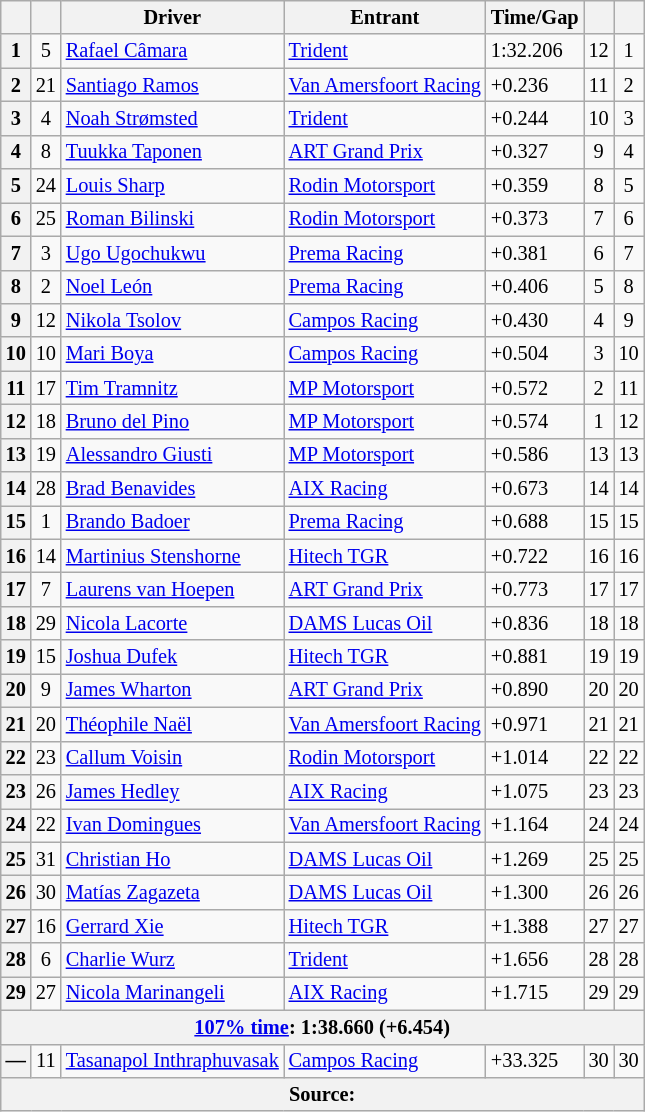<table class="wikitable" style="font-size:85%">
<tr>
<th scope="col"></th>
<th scope="col"></th>
<th scope="col">Driver</th>
<th scope="col">Entrant</th>
<th scope="col">Time/Gap</th>
<th scope="col"></th>
<th scope="col"></th>
</tr>
<tr>
<th>1</th>
<td align="center">5</td>
<td> <a href='#'>Rafael Câmara</a></td>
<td><a href='#'>Trident</a></td>
<td>1:32.206</td>
<td align="center">12</td>
<td align="center">1</td>
</tr>
<tr>
<th>2</th>
<td align="center">21</td>
<td> <a href='#'>Santiago Ramos</a></td>
<td><a href='#'>Van Amersfoort Racing</a></td>
<td>+0.236</td>
<td align="center">11</td>
<td align="center">2</td>
</tr>
<tr>
<th>3</th>
<td align="center">4</td>
<td> <a href='#'>Noah Strømsted</a></td>
<td><a href='#'>Trident</a></td>
<td>+0.244</td>
<td align="center">10</td>
<td align="center">3</td>
</tr>
<tr>
<th>4</th>
<td align="center">8</td>
<td> <a href='#'>Tuukka Taponen</a></td>
<td><a href='#'>ART Grand Prix</a></td>
<td>+0.327</td>
<td align="center">9</td>
<td align="center">4</td>
</tr>
<tr>
<th>5</th>
<td align="center">24</td>
<td> <a href='#'>Louis Sharp</a></td>
<td><a href='#'>Rodin Motorsport</a></td>
<td>+0.359</td>
<td align="center">8</td>
<td align="center">5</td>
</tr>
<tr>
<th>6</th>
<td align="center">25</td>
<td> <a href='#'>Roman Bilinski</a></td>
<td><a href='#'>Rodin Motorsport</a></td>
<td>+0.373</td>
<td align="center">7</td>
<td align="center">6</td>
</tr>
<tr>
<th>7</th>
<td align="center">3</td>
<td> <a href='#'>Ugo Ugochukwu</a></td>
<td><a href='#'>Prema Racing</a></td>
<td>+0.381</td>
<td align="center">6</td>
<td align="center">7</td>
</tr>
<tr>
<th>8</th>
<td align="center">2</td>
<td> <a href='#'>Noel León</a></td>
<td><a href='#'>Prema Racing</a></td>
<td>+0.406</td>
<td align="center">5</td>
<td align="center">8</td>
</tr>
<tr>
<th>9</th>
<td align="center">12</td>
<td> <a href='#'>Nikola Tsolov</a></td>
<td><a href='#'>Campos Racing</a></td>
<td>+0.430</td>
<td align="center">4</td>
<td align="center">9</td>
</tr>
<tr>
<th>10</th>
<td align="center">10</td>
<td> <a href='#'>Mari Boya</a></td>
<td><a href='#'>Campos Racing</a></td>
<td>+0.504</td>
<td align="center">3</td>
<td align="center">10</td>
</tr>
<tr>
<th>11</th>
<td align="center">17</td>
<td> <a href='#'>Tim Tramnitz</a></td>
<td><a href='#'>MP Motorsport</a></td>
<td>+0.572</td>
<td align="center">2</td>
<td align="center">11</td>
</tr>
<tr>
<th>12</th>
<td align="center">18</td>
<td> <a href='#'>Bruno del Pino</a></td>
<td><a href='#'>MP Motorsport</a></td>
<td>+0.574</td>
<td align="center">1</td>
<td align="center">12</td>
</tr>
<tr>
<th>13</th>
<td align="center">19</td>
<td> <a href='#'>Alessandro Giusti</a></td>
<td><a href='#'>MP Motorsport</a></td>
<td>+0.586</td>
<td align="center">13</td>
<td align="center">13</td>
</tr>
<tr>
<th>14</th>
<td align="center">28</td>
<td> <a href='#'>Brad Benavides</a></td>
<td><a href='#'>AIX Racing</a></td>
<td>+0.673</td>
<td align="center">14</td>
<td align="center">14</td>
</tr>
<tr>
<th>15</th>
<td align="center">1</td>
<td> <a href='#'>Brando Badoer</a></td>
<td><a href='#'>Prema Racing</a></td>
<td>+0.688</td>
<td align="center">15</td>
<td align="center">15</td>
</tr>
<tr>
<th>16</th>
<td align="center">14</td>
<td> <a href='#'>Martinius Stenshorne</a></td>
<td><a href='#'>Hitech TGR</a></td>
<td>+0.722</td>
<td align="center">16</td>
<td align="center">16</td>
</tr>
<tr>
<th>17</th>
<td align="center">7</td>
<td> <a href='#'>Laurens van Hoepen</a></td>
<td><a href='#'>ART Grand Prix</a></td>
<td>+0.773</td>
<td align="center">17</td>
<td align="center">17</td>
</tr>
<tr>
<th>18</th>
<td align="center">29</td>
<td> <a href='#'>Nicola Lacorte</a></td>
<td><a href='#'>DAMS Lucas Oil</a></td>
<td>+0.836</td>
<td align="center">18</td>
<td align="center">18</td>
</tr>
<tr>
<th>19</th>
<td align="center">15</td>
<td> <a href='#'>Joshua Dufek</a></td>
<td><a href='#'>Hitech TGR</a></td>
<td>+0.881</td>
<td align="center">19</td>
<td align="center">19</td>
</tr>
<tr>
<th>20</th>
<td align="center">9</td>
<td> <a href='#'>James Wharton</a></td>
<td><a href='#'>ART Grand Prix</a></td>
<td>+0.890</td>
<td align="center">20</td>
<td align="center">20</td>
</tr>
<tr>
<th>21</th>
<td align="center">20</td>
<td> <a href='#'>Théophile Naël</a></td>
<td><a href='#'>Van Amersfoort Racing</a></td>
<td>+0.971</td>
<td align="center">21</td>
<td align="center">21</td>
</tr>
<tr>
<th>22</th>
<td align="center">23</td>
<td> <a href='#'>Callum Voisin</a></td>
<td><a href='#'>Rodin Motorsport</a></td>
<td>+1.014</td>
<td align="center">22</td>
<td align="center">22</td>
</tr>
<tr>
<th>23</th>
<td align="center">26</td>
<td> <a href='#'>James Hedley</a></td>
<td><a href='#'>AIX Racing</a></td>
<td>+1.075</td>
<td align="center">23</td>
<td align="center">23</td>
</tr>
<tr>
<th>24</th>
<td align="center">22</td>
<td> <a href='#'>Ivan Domingues</a></td>
<td><a href='#'>Van Amersfoort Racing</a></td>
<td>+1.164</td>
<td align="center">24</td>
<td align="center">24</td>
</tr>
<tr>
<th>25</th>
<td align="center">31</td>
<td> <a href='#'>Christian Ho</a></td>
<td><a href='#'>DAMS Lucas Oil</a></td>
<td>+1.269</td>
<td align="center">25</td>
<td align="center">25</td>
</tr>
<tr>
<th>26</th>
<td align="center">30</td>
<td> <a href='#'>Matías Zagazeta</a></td>
<td><a href='#'>DAMS Lucas Oil</a></td>
<td>+1.300</td>
<td align="center">26</td>
<td align="center">26</td>
</tr>
<tr>
<th>27</th>
<td align="center">16</td>
<td> <a href='#'>Gerrard Xie</a></td>
<td><a href='#'>Hitech TGR</a></td>
<td>+1.388</td>
<td align="center">27</td>
<td align="center">27</td>
</tr>
<tr>
<th>28</th>
<td align="center">6</td>
<td> <a href='#'>Charlie Wurz</a></td>
<td><a href='#'>Trident</a></td>
<td>+1.656</td>
<td align="center">28</td>
<td align="center">28</td>
</tr>
<tr>
<th>29</th>
<td align="center">27</td>
<td> <a href='#'>Nicola Marinangeli</a></td>
<td><a href='#'>AIX Racing</a></td>
<td>+1.715</td>
<td align="center">29</td>
<td align="center">29</td>
</tr>
<tr>
<th colspan="7"><a href='#'>107% time</a>: 1:38.660 (+6.454)</th>
</tr>
<tr>
<th>—</th>
<td align="center">11</td>
<td> <a href='#'>Tasanapol Inthraphuvasak</a></td>
<td><a href='#'>Campos Racing</a></td>
<td>+33.325</td>
<td align="center">30</td>
<td align="center">30</td>
</tr>
<tr>
<th colspan="7">Source:</th>
</tr>
</table>
